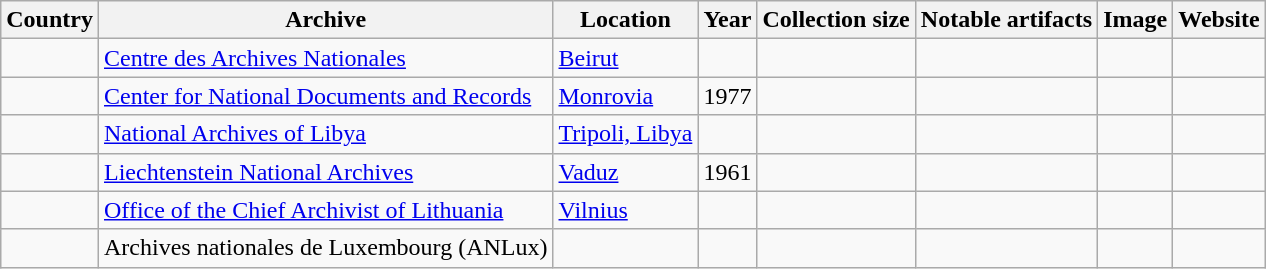<table class="wikitable">
<tr>
<th>Country</th>
<th>Archive</th>
<th>Location</th>
<th>Year</th>
<th>Collection size</th>
<th>Notable artifacts</th>
<th>Image</th>
<th>Website</th>
</tr>
<tr>
<td></td>
<td><a href='#'>Centre des Archives Nationales</a></td>
<td><a href='#'>Beirut</a></td>
<td></td>
<td></td>
<td></td>
<td></td>
<td></td>
</tr>
<tr>
<td></td>
<td><a href='#'>Center for National Documents and Records</a></td>
<td><a href='#'>Monrovia</a></td>
<td>1977</td>
<td></td>
<td></td>
<td></td>
<td></td>
</tr>
<tr>
<td></td>
<td><a href='#'>National Archives of Libya</a></td>
<td><a href='#'>Tripoli, Libya</a></td>
<td></td>
<td></td>
<td></td>
<td></td>
<td></td>
</tr>
<tr>
<td></td>
<td><a href='#'>Liechtenstein National Archives</a></td>
<td><a href='#'>Vaduz</a></td>
<td>1961</td>
<td></td>
<td></td>
<td></td>
<td></td>
</tr>
<tr>
<td></td>
<td><a href='#'>Office of the Chief Archivist of Lithuania</a></td>
<td><a href='#'>Vilnius</a></td>
<td></td>
<td></td>
<td></td>
<td></td>
<td></td>
</tr>
<tr>
<td></td>
<td>Archives nationales de Luxembourg (ANLux)</td>
<td></td>
<td></td>
<td></td>
<td></td>
<td></td>
<td></td>
</tr>
</table>
